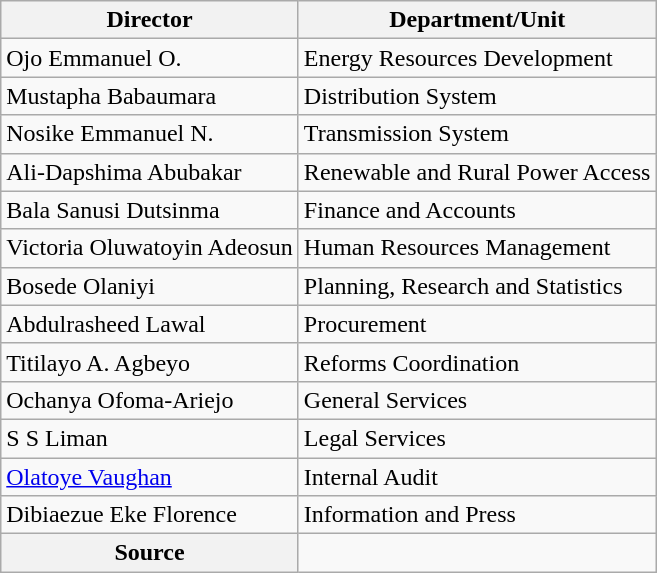<table class="wikitable">
<tr>
<th>Director</th>
<th>Department/Unit</th>
</tr>
<tr>
<td>Ojo Emmanuel O.</td>
<td>Energy Resources Development</td>
</tr>
<tr>
<td>Mustapha Babaumara</td>
<td>Distribution System</td>
</tr>
<tr>
<td>Nosike Emmanuel N.</td>
<td>Transmission System</td>
</tr>
<tr>
<td>Ali-Dapshima Abubakar</td>
<td>Renewable and Rural Power Access</td>
</tr>
<tr>
<td>Bala Sanusi Dutsinma</td>
<td>Finance and Accounts</td>
</tr>
<tr>
<td>Victoria Oluwatoyin Adeosun</td>
<td>Human Resources Management</td>
</tr>
<tr>
<td>Bosede Olaniyi</td>
<td>Planning, Research and Statistics</td>
</tr>
<tr>
<td>Abdulrasheed Lawal</td>
<td>Procurement</td>
</tr>
<tr>
<td>Titilayo A. Agbeyo</td>
<td>Reforms Coordination</td>
</tr>
<tr>
<td>Ochanya Ofoma-Ariejo</td>
<td>General Services</td>
</tr>
<tr>
<td>S S Liman</td>
<td>Legal Services</td>
</tr>
<tr>
<td><a href='#'>Olatoye Vaughan</a></td>
<td>Internal Audit</td>
</tr>
<tr>
<td>Dibiaezue Eke Florence</td>
<td>Information and Press</td>
</tr>
<tr>
<th><strong>Source</strong></th>
<td></td>
</tr>
</table>
